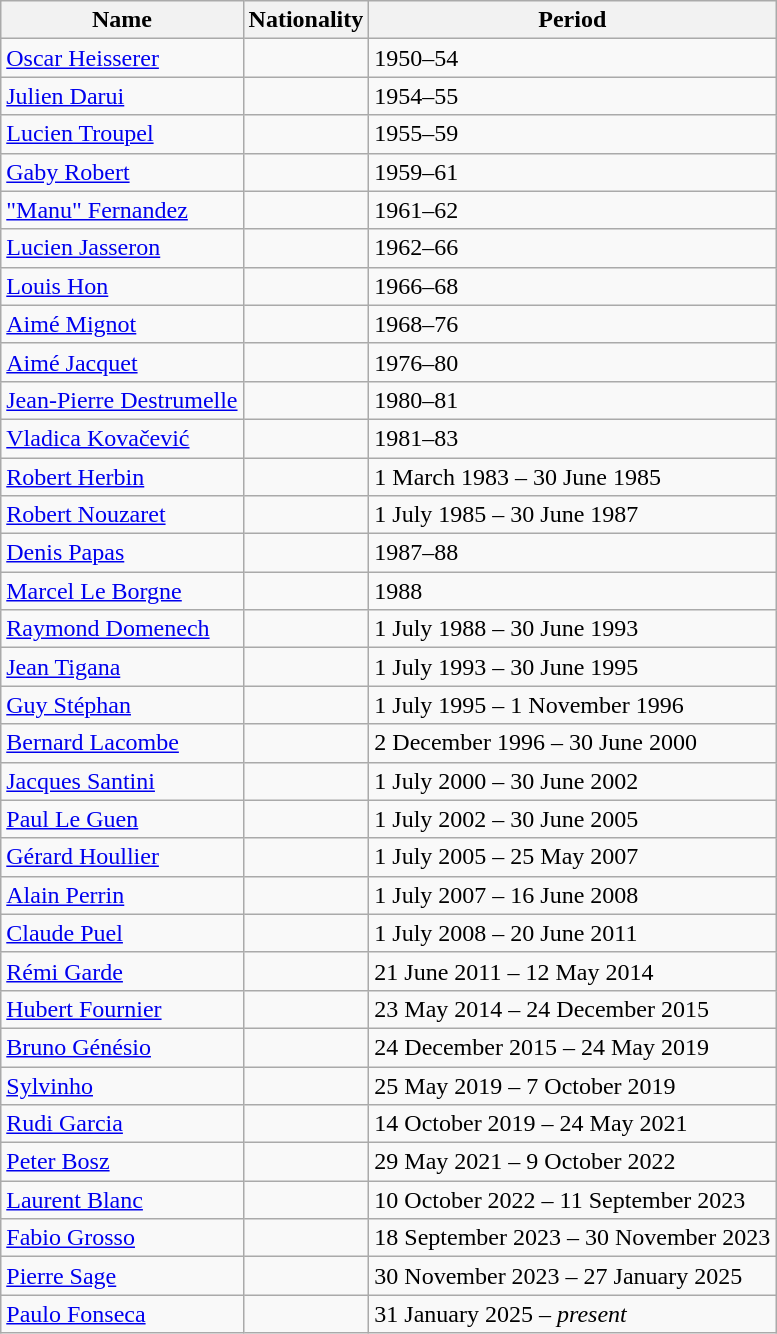<table class="wikitable">
<tr>
<th>Name</th>
<th>Nationality</th>
<th>Period</th>
</tr>
<tr>
<td><a href='#'>Oscar Heisserer</a></td>
<td></td>
<td>1950–54</td>
</tr>
<tr>
<td><a href='#'>Julien Darui</a></td>
<td></td>
<td>1954–55</td>
</tr>
<tr>
<td><a href='#'>Lucien Troupel</a></td>
<td></td>
<td>1955–59</td>
</tr>
<tr>
<td><a href='#'>Gaby Robert</a></td>
<td></td>
<td>1959–61</td>
</tr>
<tr>
<td><a href='#'>"Manu" Fernandez</a></td>
<td></td>
<td>1961–62</td>
</tr>
<tr>
<td><a href='#'>Lucien Jasseron</a></td>
<td></td>
<td>1962–66</td>
</tr>
<tr>
<td><a href='#'>Louis Hon</a></td>
<td></td>
<td>1966–68</td>
</tr>
<tr>
<td><a href='#'>Aimé Mignot</a></td>
<td></td>
<td>1968–76</td>
</tr>
<tr>
<td><a href='#'>Aimé Jacquet</a></td>
<td></td>
<td>1976–80</td>
</tr>
<tr>
<td><a href='#'>Jean-Pierre Destrumelle</a></td>
<td></td>
<td>1980–81</td>
</tr>
<tr>
<td><a href='#'>Vladica Kovačević</a></td>
<td></td>
<td>1981–83</td>
</tr>
<tr>
<td><a href='#'>Robert Herbin</a></td>
<td></td>
<td>1 March 1983 – 30 June 1985</td>
</tr>
<tr>
<td><a href='#'>Robert Nouzaret</a></td>
<td></td>
<td>1 July 1985 – 30 June 1987</td>
</tr>
<tr>
<td><a href='#'>Denis Papas</a></td>
<td></td>
<td>1987–88</td>
</tr>
<tr>
<td><a href='#'>Marcel Le Borgne</a></td>
<td></td>
<td>1988</td>
</tr>
<tr>
<td><a href='#'>Raymond Domenech</a></td>
<td></td>
<td>1 July 1988 – 30 June 1993</td>
</tr>
<tr>
<td><a href='#'>Jean Tigana</a></td>
<td></td>
<td>1 July 1993 – 30 June 1995</td>
</tr>
<tr>
<td><a href='#'>Guy Stéphan</a></td>
<td></td>
<td>1 July 1995 – 1 November 1996</td>
</tr>
<tr>
<td><a href='#'>Bernard Lacombe</a></td>
<td></td>
<td>2 December 1996 – 30 June 2000</td>
</tr>
<tr>
<td><a href='#'>Jacques Santini</a></td>
<td></td>
<td>1 July 2000 – 30 June 2002</td>
</tr>
<tr>
<td><a href='#'>Paul Le Guen</a></td>
<td></td>
<td>1 July 2002 – 30 June 2005</td>
</tr>
<tr>
<td><a href='#'>Gérard Houllier</a></td>
<td></td>
<td>1 July 2005 – 25 May 2007</td>
</tr>
<tr>
<td><a href='#'>Alain Perrin</a></td>
<td></td>
<td>1 July 2007 – 16 June 2008</td>
</tr>
<tr>
<td><a href='#'>Claude Puel</a></td>
<td></td>
<td>1 July 2008 – 20 June 2011</td>
</tr>
<tr>
<td><a href='#'>Rémi Garde</a></td>
<td></td>
<td>21 June 2011 – 12 May 2014</td>
</tr>
<tr>
<td><a href='#'>Hubert Fournier</a></td>
<td></td>
<td>23 May 2014 – 24 December 2015</td>
</tr>
<tr>
<td><a href='#'>Bruno Génésio</a></td>
<td></td>
<td>24 December 2015 – 24 May 2019</td>
</tr>
<tr>
<td><a href='#'>Sylvinho</a></td>
<td></td>
<td>25 May 2019 – 7 October 2019</td>
</tr>
<tr>
<td><a href='#'>Rudi Garcia</a></td>
<td></td>
<td>14 October 2019 – 24 May 2021</td>
</tr>
<tr>
<td><a href='#'>Peter Bosz</a></td>
<td></td>
<td>29 May 2021 – 9 October 2022</td>
</tr>
<tr>
<td><a href='#'>Laurent Blanc</a></td>
<td></td>
<td>10 October 2022 – 11 September 2023</td>
</tr>
<tr>
<td><a href='#'>Fabio Grosso</a></td>
<td></td>
<td>18 September 2023 – 30 November 2023</td>
</tr>
<tr>
<td><a href='#'>Pierre Sage</a></td>
<td></td>
<td>30 November 2023 – 27 January 2025</td>
</tr>
<tr>
<td><a href='#'>Paulo Fonseca</a></td>
<td></td>
<td>31 January 2025 – <em>present</em></td>
</tr>
</table>
